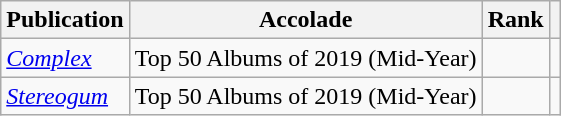<table class="sortable wikitable">
<tr>
<th>Publication</th>
<th>Accolade</th>
<th>Rank</th>
<th class="unsortable"></th>
</tr>
<tr>
<td><em><a href='#'>Complex</a></em></td>
<td>Top 50 Albums of 2019 (Mid-Year)</td>
<td></td>
<td></td>
</tr>
<tr>
<td><em><a href='#'>Stereogum</a></em></td>
<td>Top 50 Albums of 2019 (Mid-Year)</td>
<td></td>
<td></td>
</tr>
</table>
